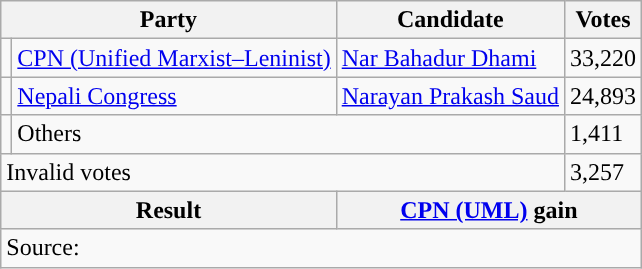<table class="wikitable">
<tr>
<th colspan="2">Party</th>
<th>Candidate</th>
<th>Votes</th>
</tr>
<tr>
<td style="background-color:"></td>
<td><a href='#'>CPN (Unified Marxist–Leninist)</a></td>
<td><a href='#'>Nar Bahadur Dhami</a></td>
<td>33,220</td>
</tr>
<tr>
<td style="background-color:"></td>
<td><a href='#'>Nepali Congress</a></td>
<td><a href='#'>Narayan Prakash Saud</a></td>
<td>24,893</td>
</tr>
<tr>
<td></td>
<td colspan="2">Others</td>
<td>1,411</td>
</tr>
<tr>
<td colspan="3">Invalid votes</td>
<td>3,257</td>
</tr>
<tr>
<th colspan="2">Result</th>
<th colspan="2"><a href='#'>CPN (UML)</a> gain</th>
</tr>
<tr>
<td colspan="4">Source: </td>
</tr>
</table>
